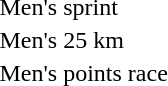<table>
<tr>
<td>Men's sprint<br></td>
<td></td>
<td></td>
<td></td>
</tr>
<tr>
<td>Men's 25 km<br></td>
<td></td>
<td></td>
<td></td>
</tr>
<tr>
<td>Men's points race<br></td>
<td></td>
<td></td>
<td></td>
</tr>
</table>
